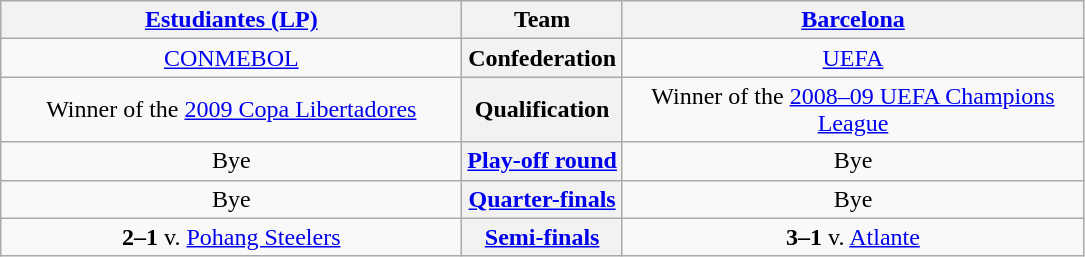<table class="wikitable">
<tr>
<th width=300> <a href='#'>Estudiantes (LP)</a></th>
<th>Team</th>
<th width=300> <a href='#'>Barcelona</a></th>
</tr>
<tr>
<td align=center><a href='#'>CONMEBOL</a></td>
<th>Confederation</th>
<td align=center><a href='#'>UEFA</a></td>
</tr>
<tr>
<td align=center>Winner of the <a href='#'>2009 Copa Libertadores</a></td>
<th>Qualification</th>
<td align=center>Winner of the <a href='#'>2008–09 UEFA Champions League</a></td>
</tr>
<tr>
<td align=center>Bye</td>
<th><a href='#'>Play-off round</a></th>
<td align=center>Bye</td>
</tr>
<tr>
<td align=center>Bye</td>
<th><a href='#'>Quarter-finals</a></th>
<td align=center>Bye</td>
</tr>
<tr>
<td align=center><strong>2–1</strong> v.  <a href='#'>Pohang Steelers</a></td>
<th><a href='#'>Semi-finals</a></th>
<td align=center><strong>3–1</strong> v.  <a href='#'>Atlante</a></td>
</tr>
</table>
